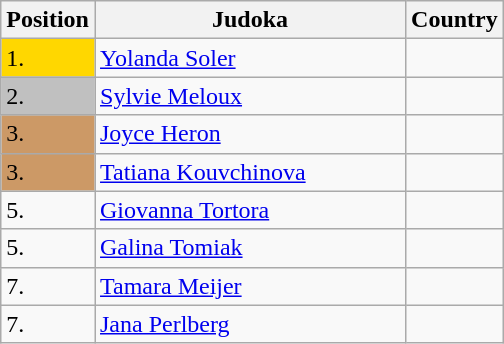<table class=wikitable>
<tr>
<th width=10>Position</th>
<th width=200>Judoka</th>
<th width=10>Country</th>
</tr>
<tr>
<td bgcolor=gold>1.</td>
<td><a href='#'>Yolanda Soler</a></td>
<td></td>
</tr>
<tr>
<td bgcolor="silver">2.</td>
<td><a href='#'>Sylvie Meloux</a></td>
<td></td>
</tr>
<tr>
<td bgcolor="CC9966">3.</td>
<td><a href='#'>Joyce Heron</a></td>
<td></td>
</tr>
<tr>
<td bgcolor="CC9966">3.</td>
<td><a href='#'>Tatiana Kouvchinova</a></td>
<td></td>
</tr>
<tr>
<td>5.</td>
<td><a href='#'>Giovanna Tortora</a></td>
<td></td>
</tr>
<tr>
<td>5.</td>
<td><a href='#'>Galina Tomiak</a></td>
<td></td>
</tr>
<tr>
<td>7.</td>
<td><a href='#'>Tamara Meijer</a></td>
<td></td>
</tr>
<tr>
<td>7.</td>
<td><a href='#'>Jana Perlberg</a></td>
<td></td>
</tr>
</table>
